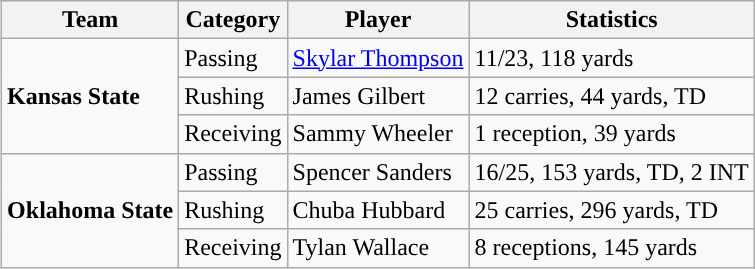<table class="wikitable" style="float: right;">
<tr>
<th>Team</th>
<th>Category</th>
<th>Player</th>
<th>Statistics</th>
</tr>
<tr>
<td rowspan=3><strong>Kansas State</strong></td>
<td>Passing</td>
<td><a href='#'>Skylar Thompson</a></td>
<td>11/23, 118 yards</td>
</tr>
<tr>
<td>Rushing</td>
<td>James Gilbert</td>
<td>12 carries, 44 yards, TD</td>
</tr>
<tr>
<td>Receiving</td>
<td>Sammy Wheeler</td>
<td>1 reception, 39 yards</td>
</tr>
<tr>
<td rowspan=3><strong>Oklahoma State</strong></td>
<td>Passing</td>
<td>Spencer Sanders</td>
<td>16/25, 153 yards, TD, 2 INT</td>
</tr>
<tr>
<td>Rushing</td>
<td>Chuba Hubbard</td>
<td>25 carries, 296 yards, TD</td>
</tr>
<tr>
<td>Receiving</td>
<td>Tylan Wallace</td>
<td>8 receptions, 145 yards</td>
</tr>
</table>
